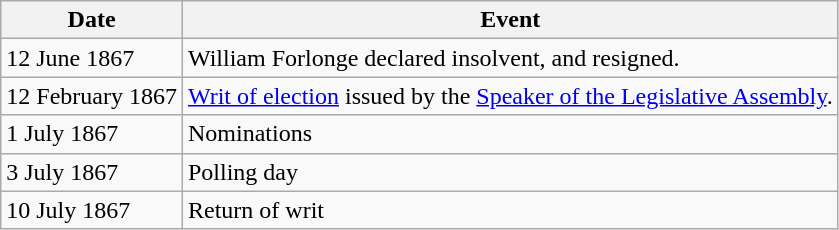<table class="wikitable">
<tr>
<th>Date</th>
<th>Event</th>
</tr>
<tr>
<td>12 June 1867</td>
<td>William Forlonge declared insolvent, and resigned.</td>
</tr>
<tr>
<td>12 February 1867</td>
<td><a href='#'>Writ of election</a> issued by the <a href='#'>Speaker of the Legislative Assembly</a>.</td>
</tr>
<tr>
<td>1 July 1867</td>
<td>Nominations</td>
</tr>
<tr>
<td>3 July 1867</td>
<td>Polling day</td>
</tr>
<tr>
<td>10 July 1867</td>
<td>Return of writ</td>
</tr>
</table>
